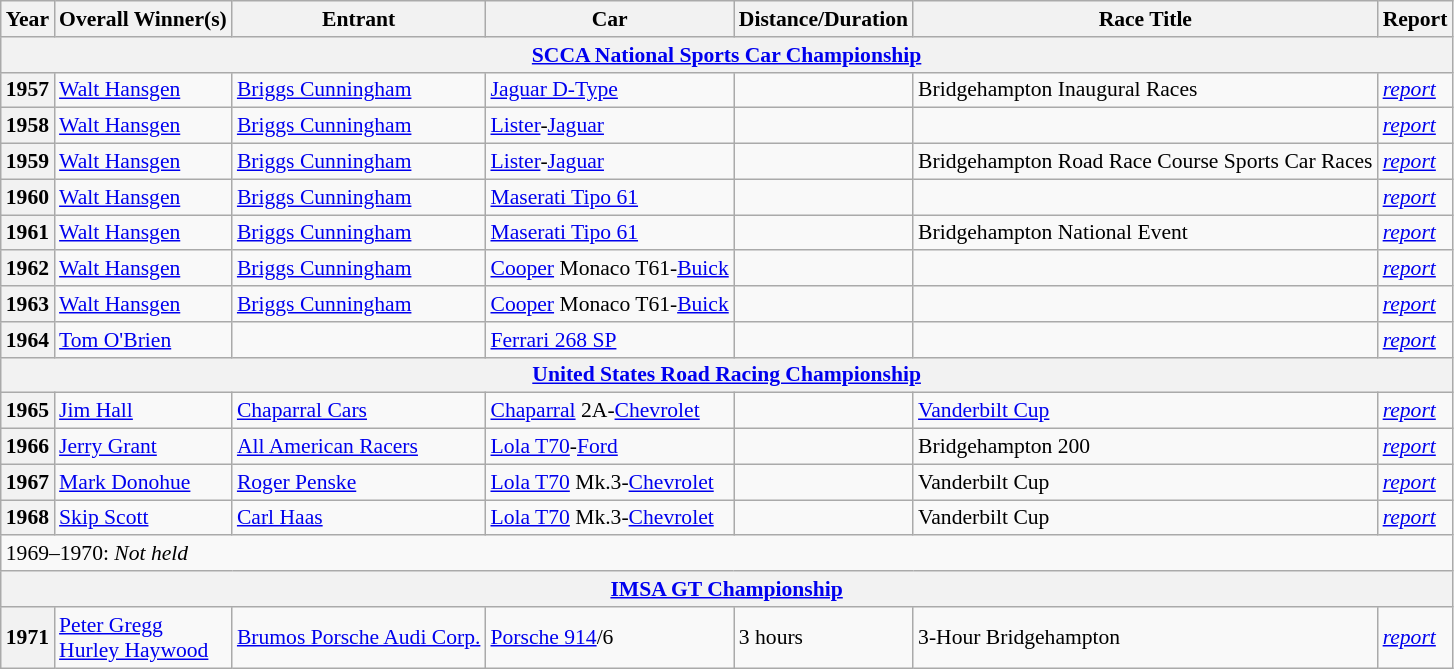<table class="wikitable" style="font-size: 90%;">
<tr>
<th>Year</th>
<th>Overall Winner(s)</th>
<th>Entrant</th>
<th>Car</th>
<th>Distance/Duration</th>
<th>Race Title</th>
<th>Report</th>
</tr>
<tr>
<th colspan=7><a href='#'>SCCA National Sports Car Championship</a></th>
</tr>
<tr>
<th>1957</th>
<td> <a href='#'>Walt Hansgen</a></td>
<td><a href='#'>Briggs Cunningham</a></td>
<td><a href='#'>Jaguar D-Type</a></td>
<td></td>
<td>Bridgehampton Inaugural Races</td>
<td><em><a href='#'>report</a></em></td>
</tr>
<tr>
<th>1958</th>
<td> <a href='#'>Walt Hansgen</a></td>
<td><a href='#'>Briggs Cunningham</a></td>
<td><a href='#'>Lister</a>-<a href='#'>Jaguar</a></td>
<td></td>
<td></td>
<td><em><a href='#'>report</a></em></td>
</tr>
<tr>
<th>1959</th>
<td> <a href='#'>Walt Hansgen</a></td>
<td><a href='#'>Briggs Cunningham</a></td>
<td><a href='#'>Lister</a>-<a href='#'>Jaguar</a></td>
<td></td>
<td>Bridgehampton Road Race Course Sports Car Races</td>
<td><em><a href='#'>report</a></em></td>
</tr>
<tr>
<th>1960</th>
<td> <a href='#'>Walt Hansgen</a></td>
<td><a href='#'>Briggs Cunningham</a></td>
<td><a href='#'>Maserati Tipo 61</a></td>
<td></td>
<td></td>
<td><em><a href='#'>report</a></em></td>
</tr>
<tr>
<th>1961</th>
<td> <a href='#'>Walt Hansgen</a></td>
<td><a href='#'>Briggs Cunningham</a></td>
<td><a href='#'>Maserati Tipo 61</a></td>
<td></td>
<td>Bridgehampton National Event</td>
<td><em><a href='#'>report</a></em></td>
</tr>
<tr>
<th>1962</th>
<td> <a href='#'>Walt Hansgen</a></td>
<td><a href='#'>Briggs Cunningham</a></td>
<td><a href='#'>Cooper</a> Monaco T61-<a href='#'>Buick</a></td>
<td></td>
<td></td>
<td><em><a href='#'>report</a></em></td>
</tr>
<tr>
<th>1963</th>
<td> <a href='#'>Walt Hansgen</a></td>
<td><a href='#'>Briggs Cunningham</a></td>
<td><a href='#'>Cooper</a> Monaco T61-<a href='#'>Buick</a></td>
<td></td>
<td></td>
<td><em><a href='#'>report</a></em></td>
</tr>
<tr>
<th>1964</th>
<td> <a href='#'>Tom O'Brien</a></td>
<td></td>
<td><a href='#'>Ferrari 268 SP</a></td>
<td></td>
<td></td>
<td><em><a href='#'>report</a></em></td>
</tr>
<tr>
<th colspan=7><a href='#'>United States Road Racing Championship</a></th>
</tr>
<tr>
<th>1965</th>
<td> <a href='#'>Jim Hall</a></td>
<td><a href='#'>Chaparral Cars</a></td>
<td><a href='#'>Chaparral</a> 2A-<a href='#'>Chevrolet</a></td>
<td></td>
<td><a href='#'>Vanderbilt Cup</a></td>
<td><em><a href='#'>report</a></em></td>
</tr>
<tr>
<th>1966</th>
<td> <a href='#'>Jerry Grant</a></td>
<td><a href='#'>All American Racers</a></td>
<td><a href='#'>Lola T70</a>-<a href='#'>Ford</a></td>
<td></td>
<td>Bridgehampton 200</td>
<td><em><a href='#'>report</a></em></td>
</tr>
<tr>
<th>1967</th>
<td> <a href='#'>Mark Donohue</a></td>
<td><a href='#'>Roger Penske</a></td>
<td><a href='#'>Lola T70</a> Mk.3-<a href='#'>Chevrolet</a></td>
<td></td>
<td>Vanderbilt Cup</td>
<td><em><a href='#'>report</a></em></td>
</tr>
<tr>
<th>1968</th>
<td> <a href='#'>Skip Scott</a></td>
<td><a href='#'>Carl Haas</a></td>
<td><a href='#'>Lola T70</a> Mk.3-<a href='#'>Chevrolet</a></td>
<td></td>
<td>Vanderbilt Cup</td>
<td><em><a href='#'>report</a></em></td>
</tr>
<tr>
<td colspan=7>1969–1970: <em>Not held</em></td>
</tr>
<tr>
<th colspan=7><a href='#'>IMSA GT Championship</a></th>
</tr>
<tr>
<th>1971</th>
<td> <a href='#'>Peter Gregg</a><br> <a href='#'>Hurley Haywood</a></td>
<td><a href='#'>Brumos Porsche Audi Corp.</a></td>
<td><a href='#'>Porsche 914</a>/6</td>
<td>3 hours</td>
<td>3-Hour Bridgehampton</td>
<td><em><a href='#'>report</a></em></td>
</tr>
</table>
